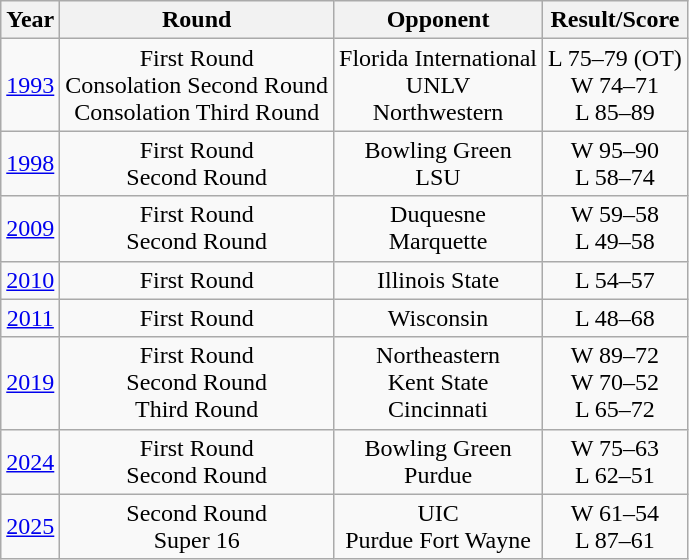<table class="wikitable">
<tr>
<th>Year</th>
<th>Round</th>
<th>Opponent</th>
<th>Result/Score</th>
</tr>
<tr align="center">
<td><a href='#'>1993</a></td>
<td>First Round<br>Consolation Second Round<br>Consolation Third Round</td>
<td>Florida International<br>UNLV<br>Northwestern</td>
<td>L 75–79 (OT)<br>W 74–71<br> L 85–89</td>
</tr>
<tr align="center">
<td><a href='#'>1998</a></td>
<td>First Round<br>Second Round</td>
<td>Bowling Green<br>LSU</td>
<td>W 95–90<br> L 58–74</td>
</tr>
<tr align="center">
<td><a href='#'>2009</a></td>
<td>First Round<br>Second Round</td>
<td>Duquesne<br>Marquette</td>
<td>W 59–58<br> L 49–58</td>
</tr>
<tr align="center">
<td><a href='#'>2010</a></td>
<td>First Round</td>
<td>Illinois State</td>
<td>L 54–57</td>
</tr>
<tr align="center">
<td><a href='#'>2011</a></td>
<td>First Round</td>
<td>Wisconsin</td>
<td>L 48–68</td>
</tr>
<tr align="center">
<td><a href='#'>2019</a></td>
<td>First Round<br>Second Round<br>Third Round</td>
<td>Northeastern<br>Kent State<br>Cincinnati</td>
<td>W 89–72<br> W 70–52<br>L 65–72</td>
</tr>
<tr align="center">
<td><a href='#'>2024</a></td>
<td>First Round<br>Second Round</td>
<td>Bowling Green<br>Purdue</td>
<td>W 75–63<br> L 62–51</td>
</tr>
<tr align="center">
<td><a href='#'>2025</a></td>
<td>Second Round<br>Super 16</td>
<td>UIC<br>Purdue Fort Wayne</td>
<td>W 61–54<br> L 87–61</td>
</tr>
</table>
